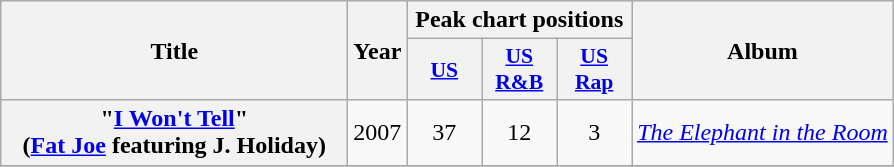<table class="wikitable plainrowheaders" style="text-align:center;" border="1">
<tr>
<th scope="col" rowspan="2" style="width:14em;">Title</th>
<th scope="col" rowspan="2">Year</th>
<th scope="col" colspan="3">Peak chart positions</th>
<th scope="col" rowspan="2">Album</th>
</tr>
<tr>
<th style="width:3em;font-size:90%;"><a href='#'>US</a><br></th>
<th style="width:3em;font-size:90%;"><a href='#'>US<br>R&B</a><br></th>
<th style="width:3em;font-size:90%;"><a href='#'>US<br>Rap</a><br></th>
</tr>
<tr>
<th scope="row">"<a href='#'>I Won't Tell</a>"<br><span>(<a href='#'>Fat Joe</a> featuring J. Holiday)</span></th>
<td>2007</td>
<td>37</td>
<td>12</td>
<td>3</td>
<td><em><a href='#'>The Elephant in the Room</a></em></td>
</tr>
<tr>
</tr>
</table>
